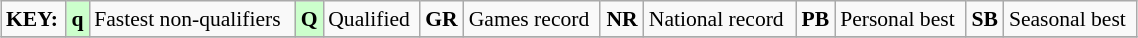<table class="wikitable" style="margin:0.5em auto; font-size:90%;position:relative;" width=60%>
<tr>
<td><strong>KEY:</strong></td>
<td bgcolor=ccffcc align=center><strong>q</strong></td>
<td>Fastest non-qualifiers</td>
<td bgcolor=ccffcc align=center><strong>Q</strong></td>
<td>Qualified</td>
<td align=center><strong>GR</strong></td>
<td>Games record</td>
<td align=center><strong>NR</strong></td>
<td>National record</td>
<td align=center><strong>PB</strong></td>
<td>Personal best</td>
<td align=center><strong>SB</strong></td>
<td>Seasonal best</td>
</tr>
<tr>
</tr>
</table>
